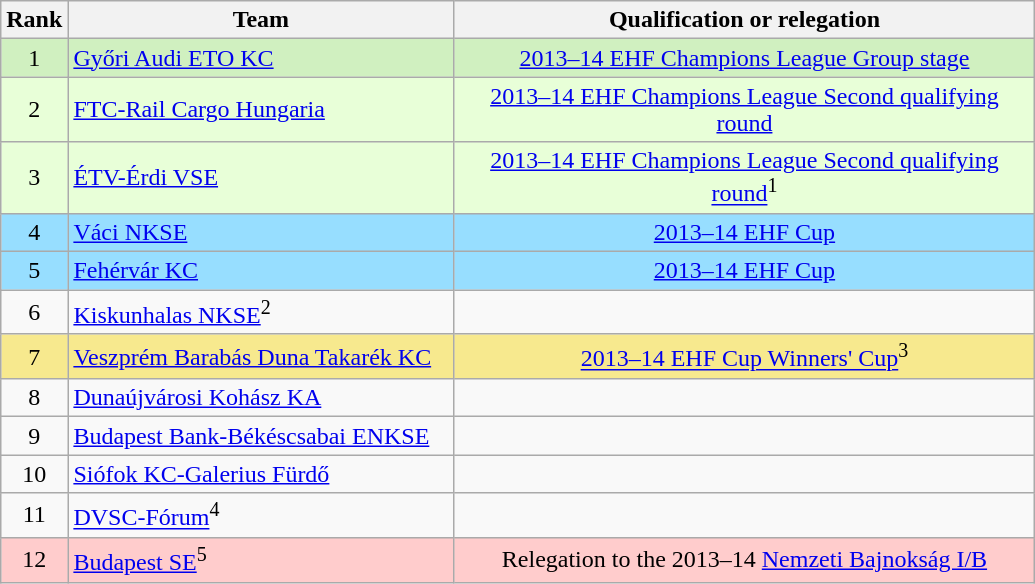<table class="wikitable">
<tr>
<th>Rank</th>
<th>Team</th>
<th>Qualification or relegation</th>
</tr>
<tr>
<td align="center" bgcolor=#D0F0C0>1</td>
<td width=250 align="left" bgcolor=#D0F0C0><a href='#'>Győri Audi ETO KC</a></td>
<td width=380 align="center" bgcolor=#D0F0C0><a href='#'>2013–14 EHF Champions League Group stage</a></td>
</tr>
<tr>
<td align="center" bgcolor=#E8FFD8>2</td>
<td align="left" bgcolor=#E8FFD8><a href='#'>FTC-Rail Cargo Hungaria</a></td>
<td align="center" bgcolor=#E8FFD8><a href='#'>2013–14 EHF Champions League Second qualifying round</a></td>
</tr>
<tr>
<td align="center" bgcolor=#E8FFD8>3</td>
<td align="left" bgcolor=#E8FFD8><a href='#'>ÉTV-Érdi VSE</a></td>
<td align="center" bgcolor=#E8FFD8><a href='#'>2013–14 EHF Champions League Second qualifying round</a><sup>1</sup></td>
</tr>
<tr>
<td align="center" bgcolor=#97DEFF>4</td>
<td align="left" bgcolor=#97DEFF><a href='#'>Váci NKSE</a></td>
<td align="center" bgcolor=#97DEFF><a href='#'>2013–14 EHF Cup</a></td>
</tr>
<tr>
<td align="center" bgcolor=#97DEFF>5</td>
<td align="left" bgcolor=#97DEFF><a href='#'>Fehérvár KC</a></td>
<td align="center" bgcolor=#97DEFF><a href='#'>2013–14 EHF Cup</a></td>
</tr>
<tr>
<td align="center" bgcolor=>6</td>
<td align="left" bgcolor=><a href='#'>Kiskunhalas NKSE</a><sup>2</sup></td>
<td align="center" bgcolor=></td>
</tr>
<tr>
<td align="center" bgcolor=#F7E98E>7</td>
<td align="left" bgcolor=#F7E98E><a href='#'>Veszprém Barabás Duna Takarék KC</a></td>
<td align="center" bgcolor=#F7E98E><a href='#'>2013–14 EHF Cup Winners' Cup</a><sup>3</sup></td>
</tr>
<tr>
<td align="center" bgcolor=>8</td>
<td align="left" bgcolor=><a href='#'>Dunaújvárosi Kohász KA</a></td>
<td align="center" bgcolor=></td>
</tr>
<tr>
<td align="center" bgcolor=>9</td>
<td align="left" bgcolor=><a href='#'>Budapest Bank-Békéscsabai ENKSE</a></td>
<td align="center" bgcolor=></td>
</tr>
<tr>
<td align="center" bgcolor=>10</td>
<td align="left" bgcolor=><a href='#'>Siófok KC-Galerius Fürdő</a></td>
<td align="center" bgcolor=></td>
</tr>
<tr>
<td align="center" bgcolor=>11</td>
<td align="left" bgcolor=><a href='#'>DVSC-Fórum</a><sup>4</sup></td>
<td align="center" bgcolor=></td>
</tr>
<tr>
<td align="center" bgcolor=#FFCCCC>12</td>
<td align="left" bgcolor=#FFCCCC><a href='#'>Budapest SE</a><sup>5</sup></td>
<td align="center" bgcolor=#FFCCCC>Relegation to the 2013–14 <a href='#'>Nemzeti Bajnokság I/B</a></td>
</tr>
</table>
